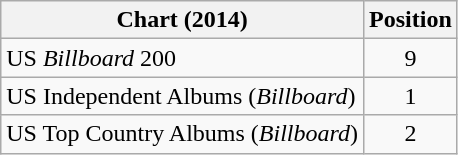<table class="wikitable">
<tr>
<th>Chart (2014)</th>
<th>Position</th>
</tr>
<tr>
<td>US <em>Billboard</em> 200</td>
<td style="text-align:center;">9</td>
</tr>
<tr>
<td>US Independent Albums (<em>Billboard</em>)</td>
<td style="text-align:center;">1</td>
</tr>
<tr>
<td>US Top Country Albums (<em>Billboard</em>)</td>
<td style="text-align:center;">2</td>
</tr>
</table>
